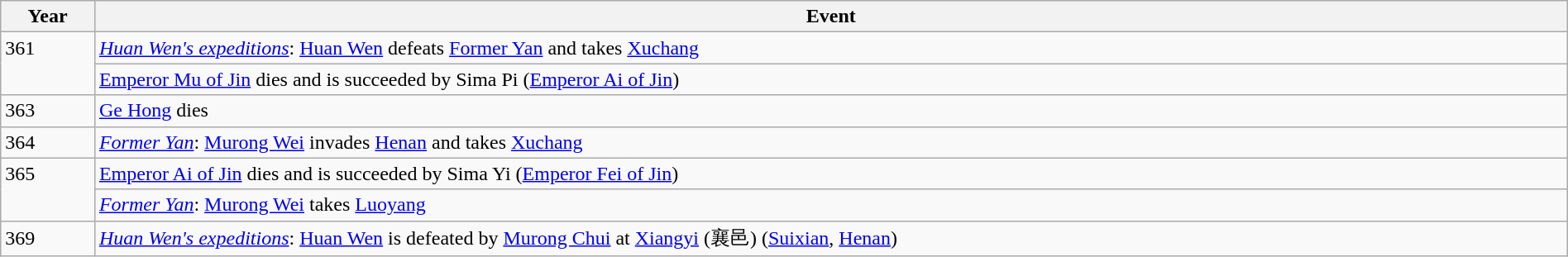<table class="wikitable" style="width:100%;">
<tr>
<th style="width:6%">Year</th>
<th>Event</th>
</tr>
<tr>
<td rowspan="2" style="vertical-align:top;">361</td>
<td><em><a href='#'>Huan Wen's expeditions</a></em>: <a href='#'>Huan Wen</a> defeats <a href='#'>Former Yan</a> and takes <a href='#'>Xuchang</a></td>
</tr>
<tr>
<td><a href='#'>Emperor Mu of Jin</a> dies and is succeeded by Sima Pi (<a href='#'>Emperor Ai of Jin</a>)</td>
</tr>
<tr>
<td>363</td>
<td><a href='#'>Ge Hong</a> dies</td>
</tr>
<tr>
<td>364</td>
<td><em><a href='#'>Former Yan</a></em>: <a href='#'>Murong Wei</a> invades <a href='#'>Henan</a> and takes <a href='#'>Xuchang</a></td>
</tr>
<tr>
<td rowspan="2" style="vertical-align:top;">365</td>
<td><a href='#'>Emperor Ai of Jin</a> dies and is succeeded by Sima Yi (<a href='#'>Emperor Fei of Jin</a>)</td>
</tr>
<tr>
<td><em><a href='#'>Former Yan</a></em>: <a href='#'>Murong Wei</a> takes <a href='#'>Luoyang</a></td>
</tr>
<tr>
<td>369</td>
<td><em><a href='#'>Huan Wen's expeditions</a></em>: <a href='#'>Huan Wen</a> is defeated by <a href='#'>Murong Chui</a> at <a href='#'>Xiangyi</a> (襄邑) (<a href='#'>Suixian</a>, <a href='#'>Henan</a>)</td>
</tr>
</table>
